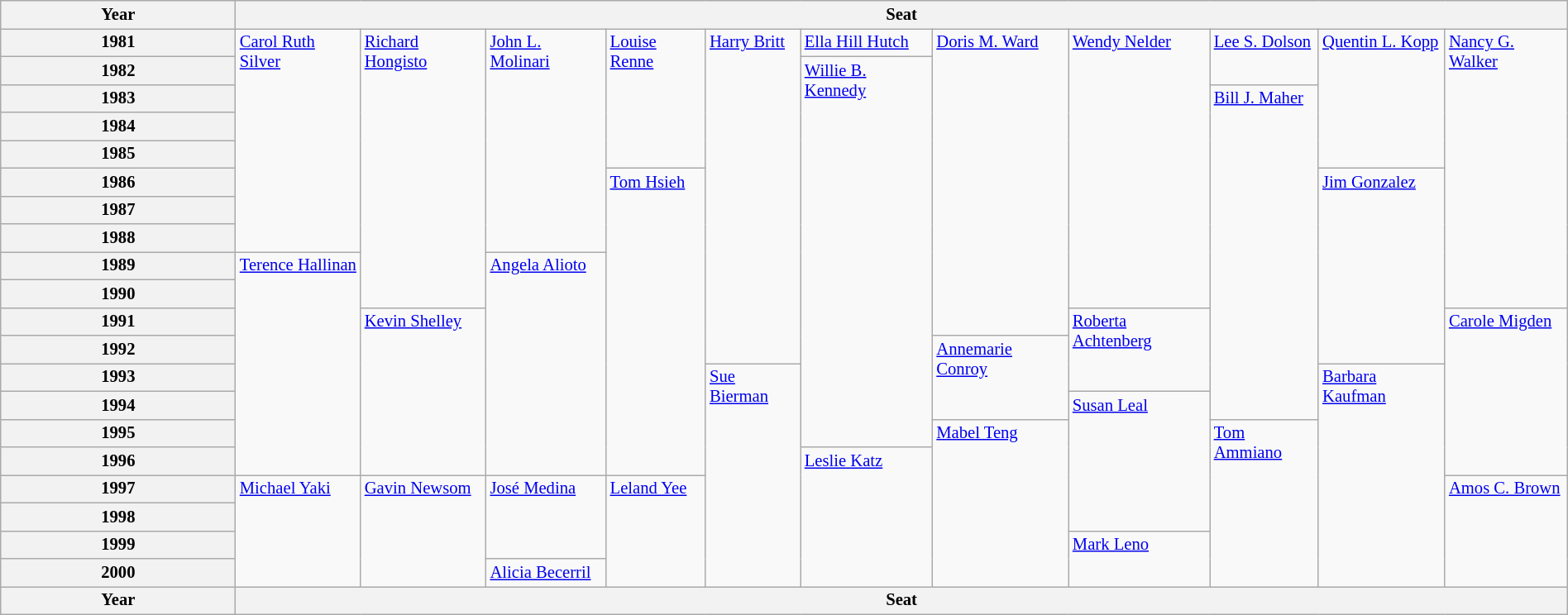<table class="wikitable" width=100% style="font-size: 86%;">
<tr>
<th width="15%">Year</th>
<th colspan="11" align="left">Seat</th>
</tr>
<tr valign=top>
<th>1981</th>
<td rowspan="8"><a href='#'>Carol Ruth Silver</a></td>
<td rowspan="10"><a href='#'>Richard Hongisto</a></td>
<td rowspan="8"><a href='#'>John L. Molinari</a></td>
<td rowspan="5"><a href='#'>Louise Renne</a></td>
<td rowspan="12"><a href='#'>Harry Britt</a></td>
<td><a href='#'>Ella Hill Hutch</a></td>
<td rowspan="11"><a href='#'>Doris M. Ward</a></td>
<td rowspan="10"><a href='#'>Wendy Nelder</a></td>
<td rowspan="2"><a href='#'>Lee S. Dolson</a></td>
<td rowspan="5"><a href='#'>Quentin L. Kopp</a></td>
<td rowspan="10"><a href='#'>Nancy G. Walker</a></td>
</tr>
<tr valign=top>
<th>1982</th>
<td rowspan="14"><a href='#'>Willie B. Kennedy</a></td>
</tr>
<tr valign=top>
<th>1983</th>
<td rowspan="12"><a href='#'>Bill J. Maher</a></td>
</tr>
<tr valign=top>
<th>1984</th>
</tr>
<tr valign=top>
<th>1985</th>
</tr>
<tr valign=top>
<th>1986</th>
<td rowspan="11"><a href='#'>Tom Hsieh</a></td>
<td rowspan="7"><a href='#'>Jim Gonzalez</a></td>
</tr>
<tr valign=top>
<th>1987</th>
</tr>
<tr valign=top>
<th>1988</th>
</tr>
<tr valign=top>
<th>1989</th>
<td rowspan="8"><a href='#'>Terence Hallinan</a></td>
<td rowspan="8"><a href='#'>Angela Alioto</a></td>
</tr>
<tr valign=top>
<th>1990</th>
</tr>
<tr valign=top>
<th>1991</th>
<td rowspan="6"><a href='#'>Kevin Shelley</a></td>
<td rowspan="3"><a href='#'>Roberta Achtenberg</a></td>
<td rowspan="6"><a href='#'>Carole Migden</a></td>
</tr>
<tr valign=top>
<th>1992</th>
<td rowspan="3"><a href='#'>Annemarie Conroy</a></td>
</tr>
<tr valign=top>
<th>1993</th>
<td rowspan="8"><a href='#'>Sue Bierman</a></td>
<td rowspan="8"><a href='#'>Barbara Kaufman</a></td>
</tr>
<tr valign=top>
<th>1994</th>
<td rowspan="5"><a href='#'>Susan Leal</a></td>
</tr>
<tr valign=top>
<th>1995</th>
<td rowspan="6"><a href='#'>Mabel Teng</a></td>
<td rowspan="6"><a href='#'>Tom Ammiano</a></td>
</tr>
<tr valign=top>
<th>1996</th>
<td rowspan="5"><a href='#'>Leslie Katz</a></td>
</tr>
<tr valign=top>
<th>1997</th>
<td rowspan="4"><a href='#'>Michael Yaki</a></td>
<td rowspan="4"><a href='#'>Gavin Newsom</a></td>
<td rowspan="3"><a href='#'>José Medina</a></td>
<td rowspan="4"><a href='#'>Leland Yee</a></td>
<td rowspan="4"><a href='#'>Amos C. Brown</a></td>
</tr>
<tr valign=top>
<th>1998</th>
</tr>
<tr valign=top>
<th>1999</th>
<td rowspan="2"><a href='#'>Mark Leno</a></td>
</tr>
<tr valign=top>
<th>2000</th>
<td><a href='#'>Alicia Becerril</a></td>
</tr>
<tr>
<th width="15%">Year</th>
<th colspan="11" align="left">Seat</th>
</tr>
</table>
